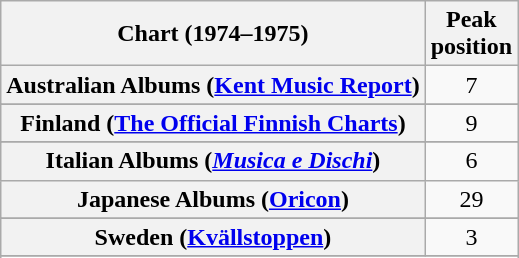<table class="wikitable sortable plainrowheaders">
<tr>
<th scope="col">Chart (1974–1975)</th>
<th scope="col">Peak<br>position</th>
</tr>
<tr>
<th scope="row">Australian Albums (<a href='#'>Kent Music Report</a>)</th>
<td align="center">7</td>
</tr>
<tr>
</tr>
<tr>
</tr>
<tr>
</tr>
<tr>
<th scope="row">Finland (<a href='#'>The Official Finnish Charts</a>)</th>
<td align="center">9</td>
</tr>
<tr>
</tr>
<tr>
<th scope="row">Italian Albums (<em><a href='#'>Musica e Dischi</a></em>)</th>
<td align="center">6</td>
</tr>
<tr>
<th scope="row">Japanese Albums (<a href='#'>Oricon</a>)</th>
<td align="center">29</td>
</tr>
<tr>
</tr>
<tr>
<th scope="row">Sweden (<a href='#'>Kvällstoppen</a>)</th>
<td style="text-align:center;">3</td>
</tr>
<tr>
</tr>
<tr>
</tr>
</table>
